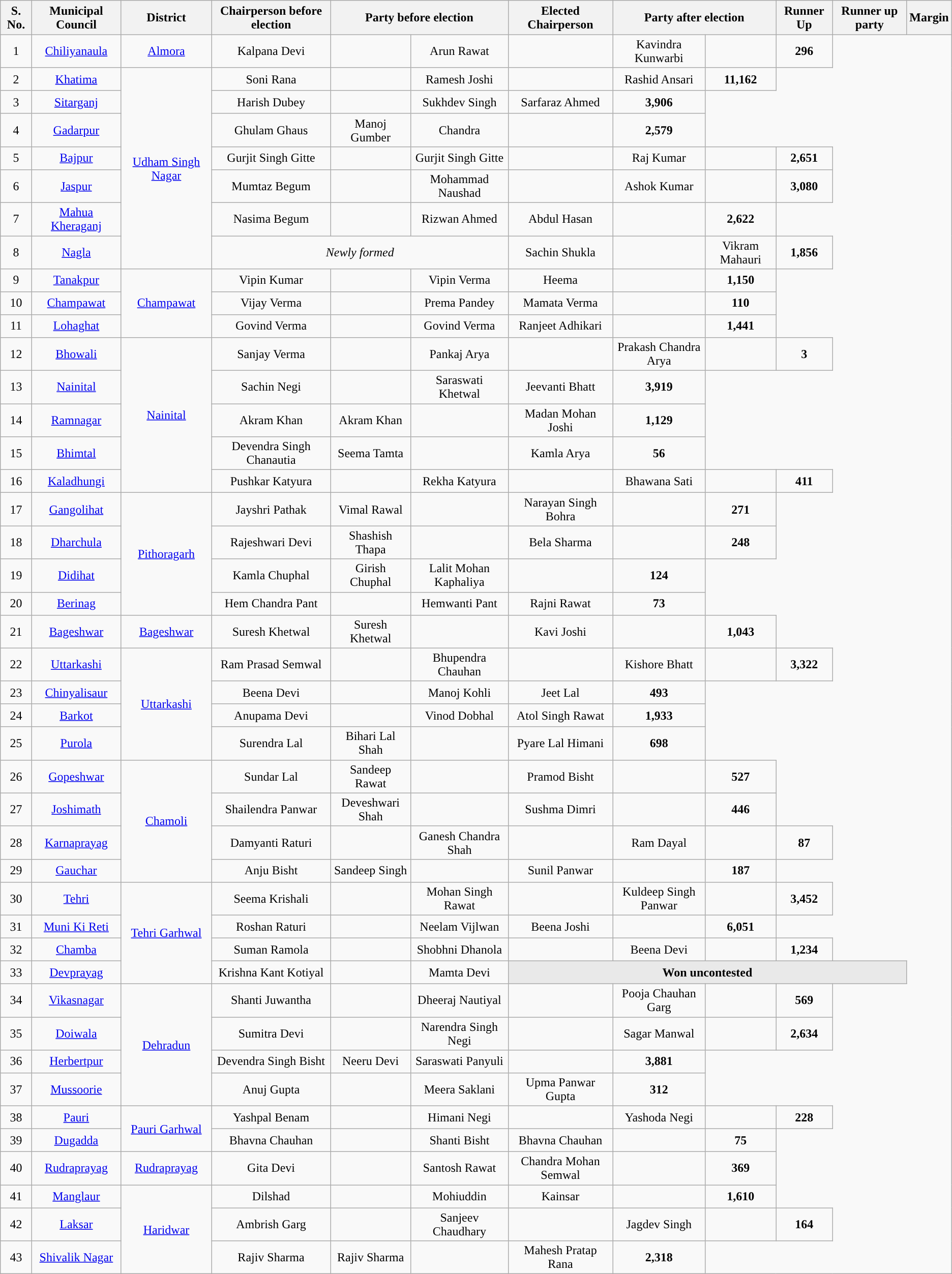<table class="wikitable sortable">
<tr style="text-align:center; height:45px;">
<th scope="col">S. No.</th>
<th>Municipal Council</th>
<th>District</th>
<th>Chairperson before election</th>
<th colspan=2>Party before election</th>
<th>Elected Chairperson</th>
<th colspan=2>Party after election</th>
<th>Runner Up</th>
<th colspan=2>Runner up party</th>
<th>Margin</th>
</tr>
<tr style="text-align:center; height:30px;">
<td>1</td>
<td><a href='#'>Chiliyanaula</a></td>
<td rowspan="1"><a href='#'>Almora</a></td>
<td>Kalpana Devi</td>
<td></td>
<td>Arun Rawat</td>
<td></td>
<td>Kavindra Kunwarbi</td>
<td></td>
<td style="background:"><strong>296</strong></td>
</tr>
<tr style="text-align:center; height:30px;">
<td>2</td>
<td><a href='#'>Khatima</a></td>
<td rowspan="7"><a href='#'>Udham Singh Nagar</a></td>
<td>Soni Rana</td>
<td></td>
<td>Ramesh Joshi</td>
<td></td>
<td>Rashid Ansari</td>
<td style="background:"><strong>11,162</strong></td>
</tr>
<tr style="text-align:center; height:30px;">
<td>3</td>
<td><a href='#'>Sitarganj</a></td>
<td>Harish Dubey</td>
<td></td>
<td>Sukhdev Singh</td>
<td>Sarfaraz Ahmed</td>
<td style="background:"><strong>3,906</strong></td>
</tr>
<tr style="text-align:center; height:30px;">
<td>4</td>
<td><a href='#'>Gadarpur</a></td>
<td>Ghulam Ghaus</td>
<td>Manoj Gumber</td>
<td>Chandra</td>
<td></td>
<td style="background:"><strong>2,579</strong></td>
</tr>
<tr style="text-align:center; height:30px;">
<td>5</td>
<td><a href='#'>Bajpur</a></td>
<td>Gurjit Singh Gitte</td>
<td></td>
<td>Gurjit Singh Gitte</td>
<td></td>
<td>Raj Kumar</td>
<td></td>
<td style="background:"><strong>2,651</strong></td>
</tr>
<tr style="text-align:center; height:30px;">
<td>6</td>
<td><a href='#'>Jaspur</a></td>
<td>Mumtaz Begum</td>
<td></td>
<td>Mohammad Naushad</td>
<td></td>
<td>Ashok Kumar</td>
<td></td>
<td style="background:"><strong>3,080</strong></td>
</tr>
<tr style="text-align:center; height:30px;">
<td>7</td>
<td><a href='#'>Mahua Kheraganj</a></td>
<td>Nasima Begum</td>
<td></td>
<td>Rizwan Ahmed</td>
<td>Abdul Hasan</td>
<td></td>
<td style="background:"><strong>2,622</strong></td>
</tr>
<tr style="text-align:center; height:30px;">
<td>8</td>
<td><a href='#'>Nagla</a></td>
<td colspan="3"><em>Newly formed</em></td>
<td>Sachin Shukla</td>
<td></td>
<td>Vikram Mahauri</td>
<td style="background:"><strong>1,856</strong></td>
</tr>
<tr style="text-align:center; height:30px;">
<td>9</td>
<td><a href='#'>Tanakpur</a></td>
<td rowspan="3"><a href='#'>Champawat</a></td>
<td>Vipin Kumar</td>
<td></td>
<td>Vipin Verma</td>
<td>Heema</td>
<td></td>
<td style="background:"><strong>1,150</strong></td>
</tr>
<tr style="text-align:center; height:30px;">
<td>10</td>
<td><a href='#'>Champawat</a></td>
<td>Vijay Verma</td>
<td></td>
<td>Prema Pandey</td>
<td>Mamata Verma</td>
<td></td>
<td style="background:"><strong>110</strong></td>
</tr>
<tr style="text-align:center; height:30px;">
<td>11</td>
<td><a href='#'>Lohaghat</a></td>
<td>Govind Verma</td>
<td></td>
<td>Govind Verma</td>
<td>Ranjeet Adhikari</td>
<td></td>
<td style="background:"><strong>1,441</strong></td>
</tr>
<tr style="text-align:center; height:30px;">
<td>12</td>
<td><a href='#'>Bhowali</a></td>
<td rowspan="5"><a href='#'>Nainital</a></td>
<td>Sanjay Verma</td>
<td></td>
<td>Pankaj Arya</td>
<td></td>
<td>Prakash Chandra Arya</td>
<td></td>
<td style="background:"><strong>3</strong></td>
</tr>
<tr style="text-align:center; height:30px;">
<td>13</td>
<td><a href='#'>Nainital</a></td>
<td>Sachin Negi</td>
<td></td>
<td>Saraswati Khetwal</td>
<td>Jeevanti Bhatt</td>
<td style="background:"><strong>3,919</strong></td>
</tr>
<tr style="text-align:center; height:30px;">
<td>14</td>
<td><a href='#'>Ramnagar</a></td>
<td>Akram Khan</td>
<td>Akram Khan</td>
<td></td>
<td>Madan Mohan Joshi</td>
<td style="background:"><strong>1,129</strong></td>
</tr>
<tr style="text-align:center; height:30px;">
<td>15</td>
<td><a href='#'>Bhimtal</a></td>
<td>Devendra Singh Chanautia</td>
<td>Seema Tamta</td>
<td></td>
<td>Kamla Arya</td>
<td style="background:"><strong>56</strong></td>
</tr>
<tr style="text-align:center; height:30px;">
<td>16</td>
<td><a href='#'>Kaladhungi</a></td>
<td>Pushkar Katyura</td>
<td></td>
<td>Rekha Katyura</td>
<td></td>
<td>Bhawana Sati</td>
<td></td>
<td style="background:"><strong>411</strong></td>
</tr>
<tr style="text-align:center; height:30px;">
<td>17</td>
<td><a href='#'>Gangolihat</a></td>
<td rowspan="4"><a href='#'>Pithoragarh</a></td>
<td>Jayshri Pathak</td>
<td>Vimal Rawal</td>
<td></td>
<td>Narayan Singh Bohra</td>
<td></td>
<td style="background:"><strong>271</strong></td>
</tr>
<tr style="text-align:center; height:30px;">
<td>18</td>
<td><a href='#'>Dharchula</a></td>
<td>Rajeshwari Devi</td>
<td>Shashish Thapa</td>
<td></td>
<td>Bela Sharma</td>
<td></td>
<td style="background:"><strong>248</strong></td>
</tr>
<tr style="text-align:center; height:30px;">
<td>19</td>
<td><a href='#'>Didihat</a></td>
<td>Kamla Chuphal</td>
<td>Girish Chuphal</td>
<td>Lalit Mohan Kaphaliya</td>
<td></td>
<td style="background:"><strong>124</strong></td>
</tr>
<tr style="text-align:center; height:30px;">
<td>20</td>
<td><a href='#'>Berinag</a></td>
<td>Hem Chandra Pant</td>
<td></td>
<td>Hemwanti Pant</td>
<td>Rajni Rawat</td>
<td style="background:"><strong>73</strong></td>
</tr>
<tr style="text-align:center; height:30px;">
<td>21</td>
<td><a href='#'>Bageshwar</a></td>
<td><a href='#'>Bageshwar</a></td>
<td>Suresh Khetwal</td>
<td>Suresh Khetwal</td>
<td></td>
<td>Kavi Joshi</td>
<td></td>
<td style="background:"><strong>1,043</strong></td>
</tr>
<tr style="text-align:center; height:30px;">
<td>22</td>
<td><a href='#'>Uttarkashi</a></td>
<td rowspan="4"><a href='#'>Uttarkashi</a></td>
<td>Ram Prasad Semwal</td>
<td></td>
<td>Bhupendra Chauhan</td>
<td></td>
<td>Kishore Bhatt</td>
<td></td>
<td style="background:"><strong>3,322</strong></td>
</tr>
<tr style="text-align:center; height:30px;">
<td>23</td>
<td><a href='#'>Chinyalisaur</a></td>
<td>Beena Devi</td>
<td></td>
<td>Manoj Kohli</td>
<td>Jeet Lal</td>
<td style="background:"><strong>493</strong></td>
</tr>
<tr style="text-align:center; height:30px;">
<td>24</td>
<td><a href='#'>Barkot</a></td>
<td>Anupama Devi</td>
<td></td>
<td>Vinod Dobhal</td>
<td>Atol Singh Rawat</td>
<td style="background:"><strong>1,933</strong></td>
</tr>
<tr style="text-align:center; height:30px;">
<td>25</td>
<td><a href='#'>Purola</a></td>
<td>Surendra Lal</td>
<td>Bihari Lal Shah</td>
<td></td>
<td>Pyare Lal Himani</td>
<td style="background:"><strong>698</strong></td>
</tr>
<tr style="text-align:center; height:30px;">
<td>26</td>
<td><a href='#'>Gopeshwar</a></td>
<td rowspan="4"><a href='#'>Chamoli</a></td>
<td>Sundar Lal</td>
<td>Sandeep Rawat</td>
<td></td>
<td>Pramod Bisht</td>
<td></td>
<td style="background:"><strong>527</strong></td>
</tr>
<tr style="text-align:center; height:30px;">
<td>27</td>
<td><a href='#'>Joshimath</a></td>
<td>Shailendra Panwar</td>
<td>Deveshwari Shah</td>
<td></td>
<td>Sushma Dimri</td>
<td></td>
<td style="background:"><strong>446</strong></td>
</tr>
<tr style="text-align:center; height:30px;">
<td>28</td>
<td><a href='#'>Karnaprayag</a></td>
<td>Damyanti Raturi</td>
<td></td>
<td>Ganesh Chandra Shah</td>
<td></td>
<td>Ram Dayal</td>
<td></td>
<td style="background:"><strong>87</strong></td>
</tr>
<tr style="text-align:center; height:30px;">
<td>29</td>
<td><a href='#'>Gauchar</a></td>
<td>Anju Bisht</td>
<td>Sandeep Singh</td>
<td></td>
<td>Sunil Panwar</td>
<td></td>
<td style="background:"><strong>187</strong></td>
</tr>
<tr style="text-align:center; height:30px;">
<td>30</td>
<td><a href='#'>Tehri</a></td>
<td rowspan="4"><a href='#'>Tehri Garhwal</a></td>
<td>Seema Krishali</td>
<td></td>
<td>Mohan Singh Rawat</td>
<td></td>
<td>Kuldeep Singh Panwar</td>
<td></td>
<td style="background:"><strong>3,452</strong></td>
</tr>
<tr style="text-align:center; height:30px;">
<td>31</td>
<td><a href='#'>Muni Ki Reti</a></td>
<td>Roshan Raturi</td>
<td></td>
<td>Neelam Vijlwan</td>
<td>Beena Joshi</td>
<td></td>
<td style="background:"><strong>6,051</strong></td>
</tr>
<tr style="text-align:center; height:30px;">
<td>32</td>
<td><a href='#'>Chamba</a></td>
<td>Suman Ramola</td>
<td></td>
<td>Shobhni Dhanola</td>
<td></td>
<td>Beena Devi</td>
<td></td>
<td style="background:"><strong>1,234</strong></td>
</tr>
<tr style="text-align:center; height:30px;">
<td>33</td>
<td><a href='#'>Devprayag</a></td>
<td>Krishna Kant Kotiyal</td>
<td></td>
<td>Mamta Devi</td>
<td colspan="5" bgcolor=#E9E9E9><strong>Won uncontested</strong></td>
</tr>
<tr style="text-align:center; height:30px;">
<td>34</td>
<td><a href='#'>Vikasnagar</a></td>
<td rowspan="4"><a href='#'>Dehradun</a></td>
<td>Shanti Juwantha</td>
<td></td>
<td>Dheeraj Nautiyal</td>
<td></td>
<td>Pooja Chauhan Garg</td>
<td></td>
<td style="background:"><strong>569</strong></td>
</tr>
<tr style="text-align:center; height:30px;">
<td>35</td>
<td><a href='#'>Doiwala</a></td>
<td>Sumitra Devi</td>
<td></td>
<td>Narendra Singh Negi</td>
<td></td>
<td>Sagar Manwal</td>
<td></td>
<td style="background:"><strong>2,634</strong></td>
</tr>
<tr style="text-align:center; height:30px;">
<td>36</td>
<td><a href='#'>Herbertpur</a></td>
<td>Devendra Singh Bisht</td>
<td>Neeru Devi</td>
<td>Saraswati Panyuli</td>
<td></td>
<td style="background:"><strong>3,881</strong></td>
</tr>
<tr style="text-align:center; height:30px;">
<td>37</td>
<td><a href='#'>Mussoorie</a></td>
<td>Anuj Gupta</td>
<td></td>
<td>Meera Saklani</td>
<td>Upma Panwar Gupta</td>
<td style="background:"><strong>312</strong></td>
</tr>
<tr style="text-align:center; height:30px;">
<td>38</td>
<td><a href='#'>Pauri</a></td>
<td rowspan="2"><a href='#'>Pauri Garhwal</a></td>
<td>Yashpal Benam</td>
<td></td>
<td>Himani Negi</td>
<td></td>
<td>Yashoda Negi</td>
<td></td>
<td style="background:"><strong>228</strong></td>
</tr>
<tr style="text-align:center; height:30px;">
<td>39</td>
<td><a href='#'>Dugadda</a></td>
<td>Bhavna Chauhan</td>
<td></td>
<td>Shanti Bisht</td>
<td>Bhavna Chauhan</td>
<td></td>
<td style="background:"><strong>75</strong></td>
</tr>
<tr style="text-align:center; height:30px;">
<td>40</td>
<td><a href='#'>Rudraprayag</a></td>
<td><a href='#'>Rudraprayag</a></td>
<td>Gita Devi</td>
<td></td>
<td>Santosh Rawat</td>
<td>Chandra Mohan Semwal</td>
<td></td>
<td style="background:"><strong>369</strong></td>
</tr>
<tr style="text-align:center; height:30px;">
<td>41</td>
<td><a href='#'>Manglaur</a></td>
<td rowspan="3"><a href='#'>Haridwar</a></td>
<td>Dilshad</td>
<td></td>
<td>Mohiuddin</td>
<td>Kainsar</td>
<td></td>
<td style="background:"><strong>1,610</strong></td>
</tr>
<tr style="text-align:center; height:30px;">
<td>42</td>
<td><a href='#'>Laksar</a></td>
<td>Ambrish Garg</td>
<td></td>
<td>Sanjeev Chaudhary</td>
<td></td>
<td>Jagdev Singh</td>
<td></td>
<td style="background:"><strong>164</strong></td>
</tr>
<tr style="text-align:center; height:30px;">
<td>43</td>
<td><a href='#'>Shivalik Nagar</a></td>
<td>Rajiv Sharma</td>
<td>Rajiv Sharma</td>
<td></td>
<td>Mahesh Pratap Rana</td>
<td style="background:"><strong>2,318</strong></td>
</tr>
</table>
